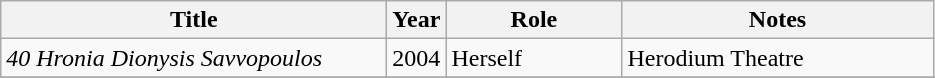<table class="wikitable">
<tr>
<th scope="col" style="width:250px;">Title</th>
<th scope="col" style="width:5px;;">Year</th>
<th scope="col" style="width:110px;">Role</th>
<th scope="col" style="width:200px;" class="unsortable">Notes</th>
</tr>
<tr>
<td><em>40 Hronia Dionysis Savvopoulos</em></td>
<td>2004</td>
<td>Herself</td>
<td>Herodium Theatre</td>
</tr>
<tr>
</tr>
</table>
